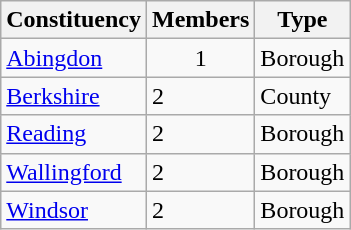<table class="wikitable sortable">
<tr>
<th>Constituency</th>
<th>Members</th>
<th>Type</th>
</tr>
<tr>
<td><a href='#'>Abingdon</a></td>
<td align="center">1</td>
<td>Borough</td>
</tr>
<tr>
<td><a href='#'>Berkshire</a></td>
<td>2</td>
<td>County</td>
</tr>
<tr>
<td><a href='#'>Reading</a></td>
<td>2</td>
<td>Borough</td>
</tr>
<tr>
<td><a href='#'>Wallingford</a></td>
<td>2</td>
<td>Borough</td>
</tr>
<tr>
<td><a href='#'>Windsor</a></td>
<td>2</td>
<td>Borough</td>
</tr>
</table>
